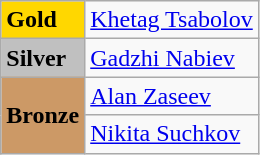<table class="wikitable">
<tr>
<td bgcolor="gold"><strong>Gold</strong></td>
<td> <a href='#'>Khetag Tsabolov</a></td>
</tr>
<tr>
<td bgcolor="silver"><strong>Silver</strong></td>
<td> <a href='#'>Gadzhi Nabiev</a></td>
</tr>
<tr>
<td rowspan="2" bgcolor="#cc9966"><strong>Bronze</strong></td>
<td> <a href='#'>Alan Zaseev</a></td>
</tr>
<tr>
<td> <a href='#'>Nikita Suchkov</a></td>
</tr>
</table>
